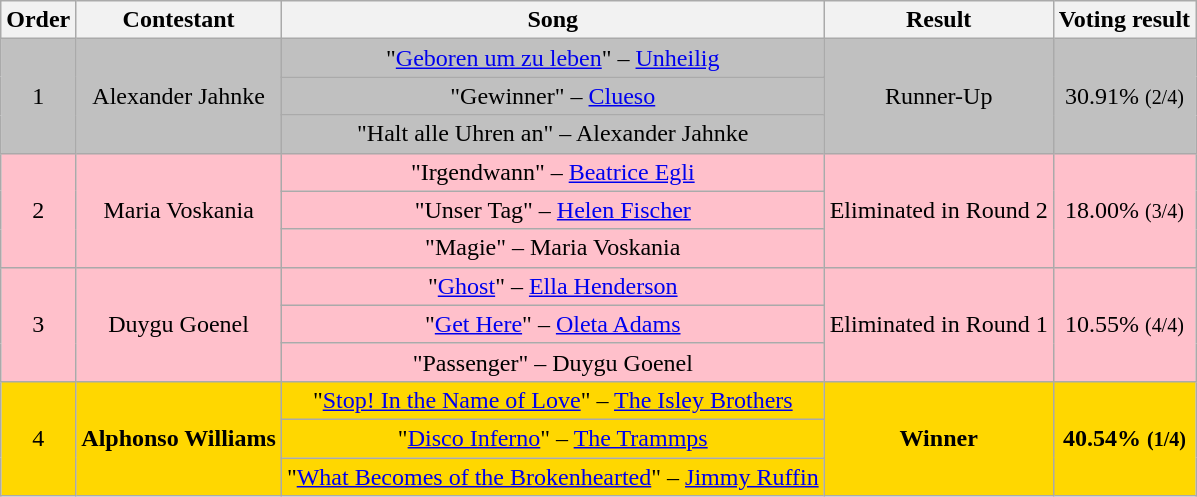<table class="wikitable" style="text-align:center;">
<tr>
<th>Order</th>
<th>Contestant</th>
<th>Song</th>
<th>Result</th>
<th>Voting result</th>
</tr>
<tr bgcolor="silver">
<td rowspan=3>1</td>
<td rowspan=3>Alexander Jahnke</td>
<td>"<a href='#'>Geboren um zu leben</a>" – <a href='#'>Unheilig</a></td>
<td rowspan=3>Runner-Up</td>
<td rowspan=3>30.91% <small>(2/4)</small></td>
</tr>
<tr bgcolor="silver">
<td>"Gewinner" – <a href='#'>Clueso</a></td>
</tr>
<tr bgcolor="silver">
<td>"Halt alle Uhren an" – Alexander Jahnke</td>
</tr>
<tr bgcolor="pink">
<td rowspan=3>2</td>
<td rowspan=3>Maria Voskania</td>
<td>"Irgendwann" – <a href='#'>Beatrice Egli</a></td>
<td rowspan=3>Eliminated in Round 2</td>
<td rowspan=3>18.00% <small>(3/4)</small></td>
</tr>
<tr bgcolor="pink">
<td>"Unser Tag" – <a href='#'>Helen Fischer</a></td>
</tr>
<tr bgcolor="pink">
<td>"Magie" – Maria Voskania</td>
</tr>
<tr bgcolor="pink">
<td rowspan=3>3</td>
<td rowspan=3>Duygu Goenel</td>
<td>"<a href='#'>Ghost</a>" – <a href='#'>Ella Henderson</a></td>
<td rowspan=3>Eliminated in Round 1</td>
<td rowspan=3>10.55% <small>(4/4)</small></td>
</tr>
<tr bgcolor="pink">
<td>"<a href='#'>Get Here</a>" – <a href='#'>Oleta Adams</a></td>
</tr>
<tr bgcolor="pink">
<td>"Passenger" – Duygu Goenel</td>
</tr>
<tr bgcolor="gold">
<td rowspan=3>4</td>
<td rowspan=3><strong>Alphonso Williams</strong></td>
<td>"<a href='#'>Stop! In the Name of Love</a>" – <a href='#'>The Isley Brothers</a></td>
<td rowspan=3><strong>Winner</strong></td>
<td rowspan=3><strong>40.54% <small>(1/4)</small></strong></td>
</tr>
<tr bgcolor="gold">
<td>"<a href='#'>Disco Inferno</a>" – <a href='#'>The Trammps</a></td>
</tr>
<tr bgcolor="gold">
<td>"<a href='#'>What Becomes of the Brokenhearted</a>" – <a href='#'>Jimmy Ruffin</a></td>
</tr>
</table>
